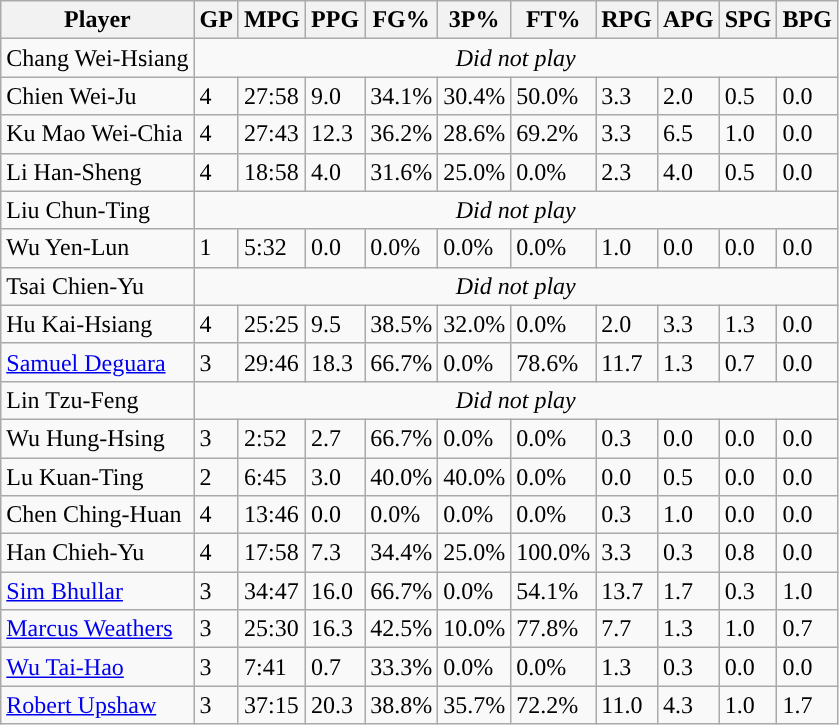<table class="wikitable">
<tr>
<th>Player</th>
<th>GP</th>
<th>MPG</th>
<th>PPG</th>
<th>FG%</th>
<th>3P%</th>
<th>FT%</th>
<th>RPG</th>
<th>APG</th>
<th>SPG</th>
<th>BPG</th>
</tr>
<tr>
<td>Chang Wei-Hsiang</td>
<td colspan=10 align=center><em>Did not play</em></td>
</tr>
<tr>
<td>Chien Wei-Ju</td>
<td>4</td>
<td>27:58</td>
<td>9.0</td>
<td>34.1%</td>
<td>30.4%</td>
<td>50.0%</td>
<td>3.3</td>
<td>2.0</td>
<td>0.5</td>
<td>0.0</td>
</tr>
<tr>
<td>Ku Mao Wei-Chia</td>
<td>4</td>
<td>27:43</td>
<td>12.3</td>
<td>36.2%</td>
<td>28.6%</td>
<td>69.2%</td>
<td>3.3</td>
<td>6.5</td>
<td>1.0</td>
<td>0.0</td>
</tr>
<tr>
<td>Li Han-Sheng</td>
<td>4</td>
<td>18:58</td>
<td>4.0</td>
<td>31.6%</td>
<td>25.0%</td>
<td>0.0%</td>
<td>2.3</td>
<td>4.0</td>
<td>0.5</td>
<td>0.0</td>
</tr>
<tr>
<td>Liu Chun-Ting</td>
<td colspan=10 align=center><em>Did not play</em></td>
</tr>
<tr>
<td>Wu Yen-Lun</td>
<td>1</td>
<td>5:32</td>
<td>0.0</td>
<td>0.0%</td>
<td>0.0%</td>
<td>0.0%</td>
<td>1.0</td>
<td>0.0</td>
<td>0.0</td>
<td>0.0</td>
</tr>
<tr>
<td>Tsai Chien-Yu</td>
<td colspan=10 align=center><em>Did not play</em></td>
</tr>
<tr>
<td>Hu Kai-Hsiang</td>
<td>4</td>
<td>25:25</td>
<td>9.5</td>
<td>38.5%</td>
<td>32.0%</td>
<td>0.0%</td>
<td>2.0</td>
<td>3.3</td>
<td>1.3</td>
<td>0.0</td>
</tr>
<tr>
<td><a href='#'>Samuel Deguara</a></td>
<td>3</td>
<td>29:46</td>
<td>18.3</td>
<td>66.7%</td>
<td>0.0%</td>
<td>78.6%</td>
<td>11.7</td>
<td>1.3</td>
<td>0.7</td>
<td>0.0</td>
</tr>
<tr>
<td>Lin Tzu-Feng</td>
<td colspan=10 align=center><em>Did not play</em></td>
</tr>
<tr>
<td>Wu Hung-Hsing</td>
<td>3</td>
<td>2:52</td>
<td>2.7</td>
<td>66.7%</td>
<td>0.0%</td>
<td>0.0%</td>
<td>0.3</td>
<td>0.0</td>
<td>0.0</td>
<td>0.0</td>
</tr>
<tr>
<td>Lu Kuan-Ting</td>
<td>2</td>
<td>6:45</td>
<td>3.0</td>
<td>40.0%</td>
<td>40.0%</td>
<td>0.0%</td>
<td>0.0</td>
<td>0.5</td>
<td>0.0</td>
<td>0.0</td>
</tr>
<tr>
<td>Chen Ching-Huan</td>
<td>4</td>
<td>13:46</td>
<td>0.0</td>
<td>0.0%</td>
<td>0.0%</td>
<td>0.0%</td>
<td>0.3</td>
<td>1.0</td>
<td>0.0</td>
<td>0.0</td>
</tr>
<tr>
<td>Han Chieh-Yu</td>
<td>4</td>
<td>17:58</td>
<td>7.3</td>
<td>34.4%</td>
<td>25.0%</td>
<td>100.0%</td>
<td>3.3</td>
<td>0.3</td>
<td>0.8</td>
<td>0.0</td>
</tr>
<tr>
<td><a href='#'>Sim Bhullar</a></td>
<td>3</td>
<td>34:47</td>
<td>16.0</td>
<td>66.7%</td>
<td>0.0%</td>
<td>54.1%</td>
<td>13.7</td>
<td>1.7</td>
<td>0.3</td>
<td>1.0</td>
</tr>
<tr>
<td><a href='#'>Marcus Weathers</a></td>
<td>3</td>
<td>25:30</td>
<td>16.3</td>
<td>42.5%</td>
<td>10.0%</td>
<td>77.8%</td>
<td>7.7</td>
<td>1.3</td>
<td>1.0</td>
<td>0.7</td>
</tr>
<tr>
<td><a href='#'>Wu Tai-Hao</a></td>
<td>3</td>
<td>7:41</td>
<td>0.7</td>
<td>33.3%</td>
<td>0.0%</td>
<td>0.0%</td>
<td>1.3</td>
<td>0.3</td>
<td>0.0</td>
<td>0.0</td>
</tr>
<tr>
<td><a href='#'>Robert Upshaw</a></td>
<td>3</td>
<td>37:15</td>
<td>20.3</td>
<td>38.8%</td>
<td>35.7%</td>
<td>72.2%</td>
<td>11.0</td>
<td>4.3</td>
<td>1.0</td>
<td>1.7</td>
</tr>
</table>
